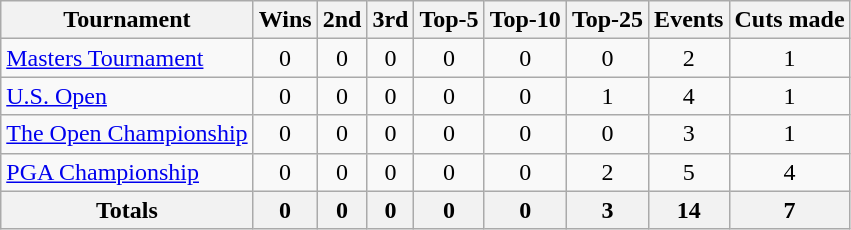<table class=wikitable style=text-align:center>
<tr>
<th>Tournament</th>
<th>Wins</th>
<th>2nd</th>
<th>3rd</th>
<th>Top-5</th>
<th>Top-10</th>
<th>Top-25</th>
<th>Events</th>
<th>Cuts made</th>
</tr>
<tr>
<td align=left><a href='#'>Masters Tournament</a></td>
<td>0</td>
<td>0</td>
<td>0</td>
<td>0</td>
<td>0</td>
<td>0</td>
<td>2</td>
<td>1</td>
</tr>
<tr>
<td align=left><a href='#'>U.S. Open</a></td>
<td>0</td>
<td>0</td>
<td>0</td>
<td>0</td>
<td>0</td>
<td>1</td>
<td>4</td>
<td>1</td>
</tr>
<tr>
<td align=left><a href='#'>The Open Championship</a></td>
<td>0</td>
<td>0</td>
<td>0</td>
<td>0</td>
<td>0</td>
<td>0</td>
<td>3</td>
<td>1</td>
</tr>
<tr>
<td align=left><a href='#'>PGA Championship</a></td>
<td>0</td>
<td>0</td>
<td>0</td>
<td>0</td>
<td>0</td>
<td>2</td>
<td>5</td>
<td>4</td>
</tr>
<tr>
<th>Totals</th>
<th>0</th>
<th>0</th>
<th>0</th>
<th>0</th>
<th>0</th>
<th>3</th>
<th>14</th>
<th>7</th>
</tr>
</table>
